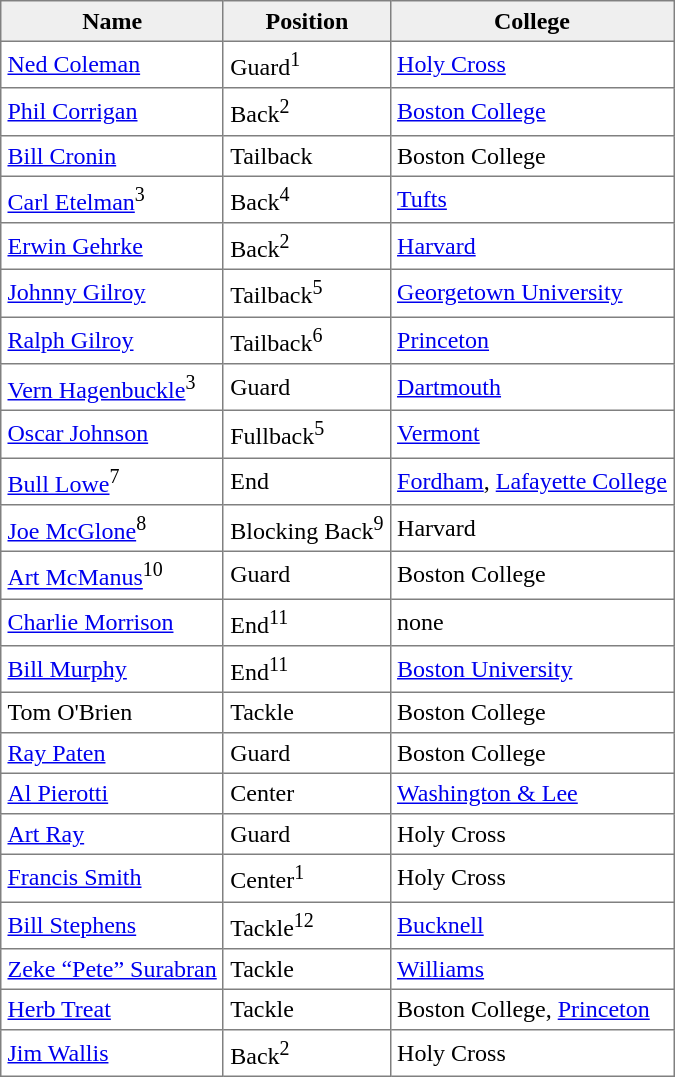<table class="toccolours" border="1" cellpadding="4" cellspacing="2" style="border-collapse: collapse;">
<tr bgcolor="#efefef">
<th>Name</th>
<th>Position</th>
<th>College</th>
</tr>
<tr>
<td><a href='#'>Ned Coleman</a></td>
<td>Guard<sup>1</sup></td>
<td><a href='#'>Holy Cross</a></td>
</tr>
<tr>
<td><a href='#'>Phil Corrigan</a></td>
<td>Back<sup>2</sup></td>
<td><a href='#'>Boston College</a></td>
</tr>
<tr>
<td><a href='#'>Bill Cronin</a></td>
<td>Tailback</td>
<td>Boston College</td>
</tr>
<tr>
<td><a href='#'>Carl Etelman</a><sup>3</sup></td>
<td>Back<sup>4</sup></td>
<td><a href='#'>Tufts</a></td>
</tr>
<tr>
<td><a href='#'>Erwin Gehrke</a></td>
<td>Back<sup>2</sup></td>
<td><a href='#'>Harvard</a></td>
</tr>
<tr>
<td><a href='#'>Johnny Gilroy</a></td>
<td>Tailback<sup>5</sup></td>
<td><a href='#'>Georgetown University</a></td>
</tr>
<tr>
<td><a href='#'>Ralph Gilroy</a></td>
<td>Tailback<sup>6</sup></td>
<td><a href='#'>Princeton</a></td>
</tr>
<tr>
<td><a href='#'>Vern Hagenbuckle</a><sup>3</sup></td>
<td>Guard</td>
<td><a href='#'>Dartmouth</a></td>
</tr>
<tr>
<td><a href='#'>Oscar Johnson</a></td>
<td>Fullback<sup>5</sup></td>
<td><a href='#'>Vermont</a></td>
</tr>
<tr>
<td><a href='#'>Bull Lowe</a><sup>7</sup></td>
<td>End</td>
<td><a href='#'>Fordham</a>, <a href='#'>Lafayette College</a></td>
</tr>
<tr>
<td><a href='#'>Joe McGlone</a><sup>8</sup></td>
<td>Blocking Back<sup>9</sup></td>
<td>Harvard</td>
</tr>
<tr>
<td><a href='#'>Art McManus</a><sup>10</sup></td>
<td>Guard</td>
<td>Boston College</td>
</tr>
<tr>
<td><a href='#'>Charlie Morrison</a></td>
<td>End<sup>11</sup></td>
<td>none</td>
</tr>
<tr>
<td><a href='#'>Bill Murphy</a></td>
<td>End<sup>11</sup></td>
<td><a href='#'>Boston University</a></td>
</tr>
<tr>
<td>Tom O'Brien</td>
<td>Tackle</td>
<td>Boston College</td>
</tr>
<tr>
<td><a href='#'>Ray Paten</a></td>
<td>Guard</td>
<td>Boston College</td>
</tr>
<tr>
<td><a href='#'>Al Pierotti</a></td>
<td>Center</td>
<td><a href='#'>Washington & Lee</a></td>
</tr>
<tr>
<td><a href='#'>Art Ray</a></td>
<td>Guard</td>
<td>Holy Cross</td>
</tr>
<tr>
<td><a href='#'>Francis Smith</a></td>
<td>Center<sup>1</sup></td>
<td>Holy Cross</td>
</tr>
<tr>
<td><a href='#'>Bill Stephens</a></td>
<td>Tackle<sup>12</sup></td>
<td><a href='#'>Bucknell</a></td>
</tr>
<tr>
<td><a href='#'>Zeke “Pete” Surabran</a></td>
<td>Tackle</td>
<td><a href='#'>Williams</a></td>
</tr>
<tr>
<td><a href='#'>Herb Treat</a></td>
<td>Tackle</td>
<td>Boston College, <a href='#'>Princeton</a></td>
</tr>
<tr>
<td><a href='#'>Jim Wallis</a></td>
<td>Back<sup>2</sup></td>
<td>Holy Cross</td>
</tr>
</table>
